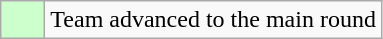<table class="wikitable">
<tr>
<td style="background: #ccffcc;width:22px"></td>
<td>Team advanced to the main round</td>
</tr>
</table>
